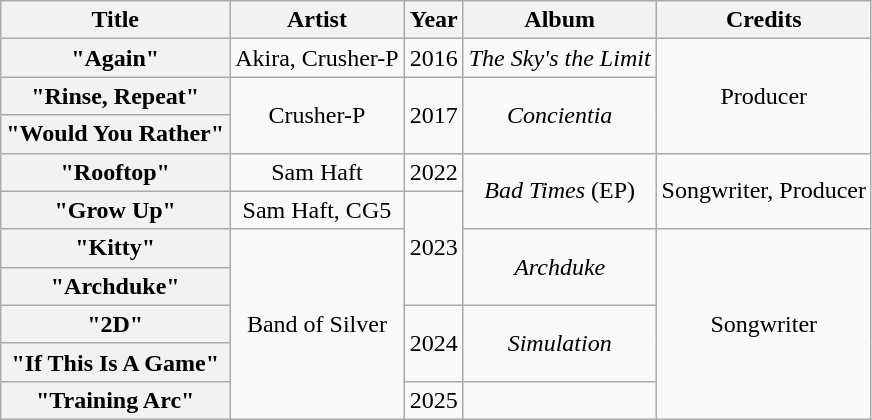<table class="wikitable plainrowheaders" style="text-align:center;">
<tr>
<th scope="col">Title</th>
<th scope="col">Artist</th>
<th scope="col">Year</th>
<th scope="col">Album</th>
<th scope="col">Credits</th>
</tr>
<tr>
<th ! scope="row">"Again"</th>
<td>Akira, Crusher-P</td>
<td>2016</td>
<td><em>The Sky's the Limit</em></td>
<td rowspan="3">Producer</td>
</tr>
<tr>
<th ! scope="row">"Rinse, Repeat"</th>
<td rowspan="2">Crusher-P</td>
<td rowspan="2">2017</td>
<td rowspan="2"><em>Concientia</em></td>
</tr>
<tr>
<th scope="row">"Would You Rather"</th>
</tr>
<tr>
<th scope="row">"Rooftop"</th>
<td>Sam Haft</td>
<td>2022</td>
<td rowspan="2"><em>Bad Times</em> (EP)</td>
<td rowspan="2">Songwriter, Producer</td>
</tr>
<tr>
<th scope="row">"Grow Up"</th>
<td>Sam Haft, CG5</td>
<td rowspan="3">2023</td>
</tr>
<tr>
<th scope="row">"Kitty"</th>
<td rowspan="5">Band of Silver</td>
<td rowspan="2"><em>Archduke</em></td>
<td rowspan="5">Songwriter</td>
</tr>
<tr>
<th scope="row">"Archduke"</th>
</tr>
<tr>
<th scope="row">"2D"</th>
<td rowspan="2">2024</td>
<td rowspan="2"><em>Simulation</em></td>
</tr>
<tr>
<th scope="row">"If This Is A Game"</th>
</tr>
<tr>
<th scope="row">"Training Arc"</th>
<td>2025</td>
<td></td>
</tr>
</table>
